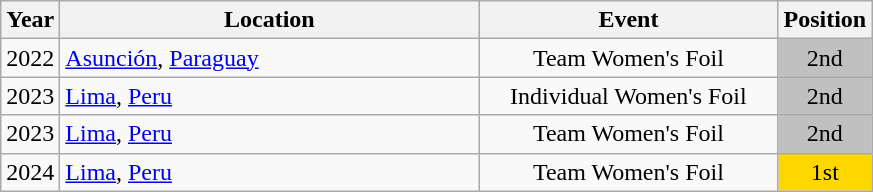<table class="wikitable" style="text-align:center;">
<tr>
<th>Year</th>
<th style="width:17em">Location</th>
<th style="width:12em">Event</th>
<th>Position</th>
</tr>
<tr>
<td>2022</td>
<td rowspan="1" align="left"> <a href='#'>Asunción</a>, <a href='#'>Paraguay</a></td>
<td>Team Women's Foil</td>
<td bgcolor="silver">2nd</td>
</tr>
<tr>
<td>2023</td>
<td rowspan="1" align="left"> <a href='#'>Lima</a>, <a href='#'>Peru</a></td>
<td>Individual Women's Foil</td>
<td bgcolor="silver">2nd</td>
</tr>
<tr>
<td>2023</td>
<td rowspan="1" align="left"> <a href='#'>Lima</a>, <a href='#'>Peru</a></td>
<td>Team Women's Foil</td>
<td bgcolor="silver">2nd</td>
</tr>
<tr>
<td>2024</td>
<td rowspan="1" align="left"> <a href='#'>Lima</a>, <a href='#'>Peru</a></td>
<td>Team Women's Foil</td>
<td bgcolor="gold">1st</td>
</tr>
</table>
